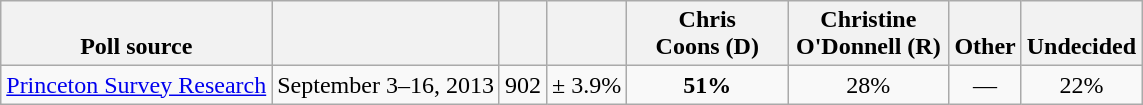<table class="wikitable" style="text-align:center">
<tr valign= bottom>
<th>Poll source</th>
<th></th>
<th></th>
<th></th>
<th style="width:100px;">Chris<br>Coons (D)</th>
<th style="width:100px;">Christine<br>O'Donnell (R)</th>
<th>Other</th>
<th>Undecided</th>
</tr>
<tr>
<td align=left><a href='#'>Princeton Survey Research</a></td>
<td>September 3–16, 2013</td>
<td>902</td>
<td>± 3.9%</td>
<td><strong>51%</strong></td>
<td>28%</td>
<td>—</td>
<td>22%</td>
</tr>
</table>
